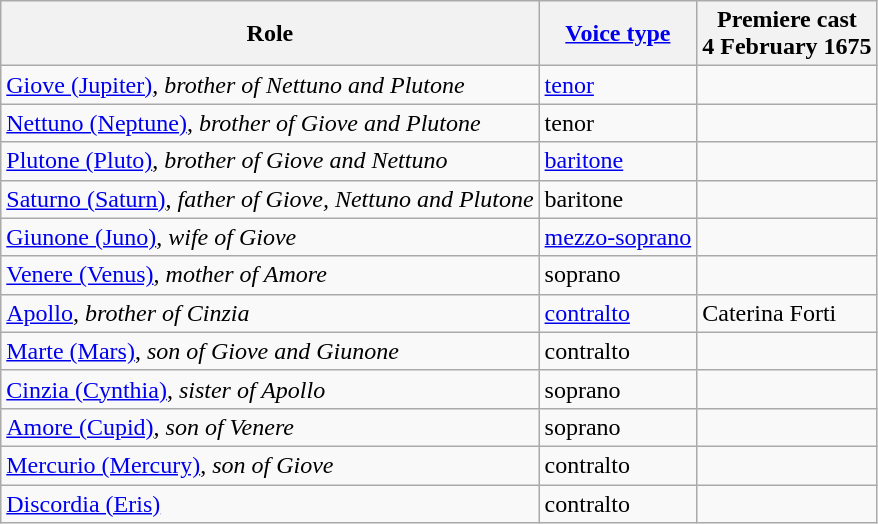<table class="wikitable">
<tr>
<th>Role</th>
<th><a href='#'>Voice type</a></th>
<th>Premiere cast<br>4 February 1675</th>
</tr>
<tr>
<td><a href='#'>Giove (Jupiter)</a>, <em>brother of Nettuno and Plutone</em></td>
<td><a href='#'>tenor</a></td>
<td></td>
</tr>
<tr>
<td><a href='#'>Nettuno (Neptune)</a>, <em>brother of Giove and Plutone</em></td>
<td>tenor</td>
<td></td>
</tr>
<tr>
<td><a href='#'>Plutone (Pluto)</a>, <em>brother of Giove and Nettuno</em></td>
<td><a href='#'>baritone</a></td>
<td></td>
</tr>
<tr>
<td><a href='#'>Saturno (Saturn)</a>, <em>father of Giove, Nettuno and Plutone</em></td>
<td>baritone</td>
<td></td>
</tr>
<tr>
<td><a href='#'>Giunone (Juno)</a>, <em>wife of Giove</em></td>
<td><a href='#'>mezzo-soprano</a></td>
<td></td>
</tr>
<tr>
<td><a href='#'>Venere (Venus)</a>, <em>mother of Amore</em></td>
<td>soprano</td>
<td></td>
</tr>
<tr>
<td><a href='#'>Apollo</a>, <em>brother of Cinzia</em></td>
<td><a href='#'>contralto</a></td>
<td>Caterina Forti</td>
</tr>
<tr>
<td><a href='#'>Marte (Mars)</a>, <em>son of Giove and Giunone</em></td>
<td>contralto</td>
<td></td>
</tr>
<tr>
<td><a href='#'>Cinzia (Cynthia)</a>, <em>sister of Apollo</em></td>
<td>soprano</td>
<td></td>
</tr>
<tr>
<td><a href='#'>Amore (Cupid)</a>, <em>son of Venere</em></td>
<td>soprano</td>
<td></td>
</tr>
<tr>
<td><a href='#'>Mercurio (Mercury)</a>, <em>son of Giove</em></td>
<td>contralto</td>
<td></td>
</tr>
<tr>
<td><a href='#'>Discordia (Eris)</a></td>
<td>contralto</td>
<td></td>
</tr>
</table>
